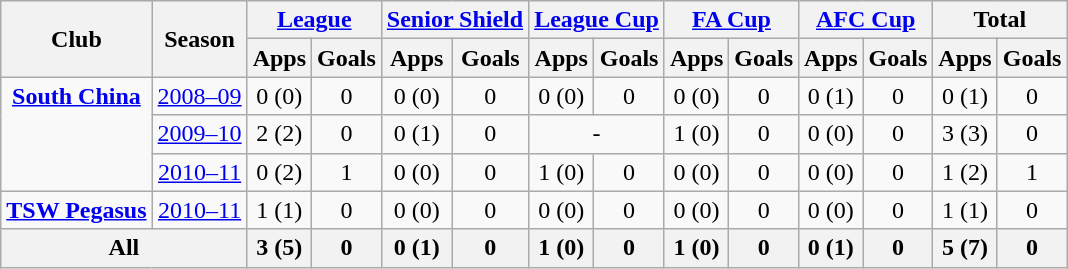<table class="wikitable" style="text-align: center;">
<tr>
<th rowspan="2">Club</th>
<th rowspan="2">Season</th>
<th colspan="2"><a href='#'>League</a></th>
<th colspan="2"><a href='#'>Senior Shield</a></th>
<th colspan="2"><a href='#'>League Cup</a></th>
<th colspan="2"><a href='#'>FA Cup</a></th>
<th colspan="2"><a href='#'>AFC Cup</a></th>
<th colspan="2">Total</th>
</tr>
<tr>
<th>Apps</th>
<th>Goals</th>
<th>Apps</th>
<th>Goals</th>
<th>Apps</th>
<th>Goals</th>
<th>Apps</th>
<th>Goals</th>
<th>Apps</th>
<th>Goals</th>
<th>Apps</th>
<th>Goals</th>
</tr>
<tr>
<td rowspan="3" valign="top"><strong><a href='#'>South China</a></strong></td>
<td><a href='#'>2008–09</a></td>
<td>0 (0)</td>
<td>0</td>
<td>0 (0)</td>
<td>0</td>
<td>0 (0)</td>
<td>0</td>
<td>0 (0)</td>
<td>0</td>
<td>0 (1)</td>
<td>0</td>
<td>0 (1)</td>
<td>0</td>
</tr>
<tr>
<td><a href='#'>2009–10</a></td>
<td>2 (2)</td>
<td>0</td>
<td>0 (1)</td>
<td>0</td>
<td colspan="2">-</td>
<td>1 (0)</td>
<td>0</td>
<td>0 (0)</td>
<td>0</td>
<td>3 (3)</td>
<td>0</td>
</tr>
<tr>
<td><a href='#'>2010–11</a></td>
<td>0 (2)</td>
<td>1</td>
<td>0 (0)</td>
<td>0</td>
<td>1 (0)</td>
<td>0</td>
<td>0 (0)</td>
<td>0</td>
<td>0 (0)</td>
<td>0</td>
<td>1 (2)</td>
<td>1</td>
</tr>
<tr>
<td valign="top"><strong><a href='#'>TSW Pegasus</a></strong></td>
<td><a href='#'>2010–11</a></td>
<td>1 (1)</td>
<td>0</td>
<td>0 (0)</td>
<td>0</td>
<td>0 (0)</td>
<td>0</td>
<td>0 (0)</td>
<td>0</td>
<td>0 (0)</td>
<td>0</td>
<td>1 (1)</td>
<td>0</td>
</tr>
<tr>
<th colspan="2">All</th>
<th>3 (5)</th>
<th>0</th>
<th>0 (1)</th>
<th>0</th>
<th>1 (0)</th>
<th>0</th>
<th>1 (0)</th>
<th>0</th>
<th>0 (1)</th>
<th>0</th>
<th>5 (7)</th>
<th>0</th>
</tr>
</table>
